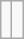<table class="wikitable">
<tr>
<td><br></td>
<td></td>
</tr>
</table>
